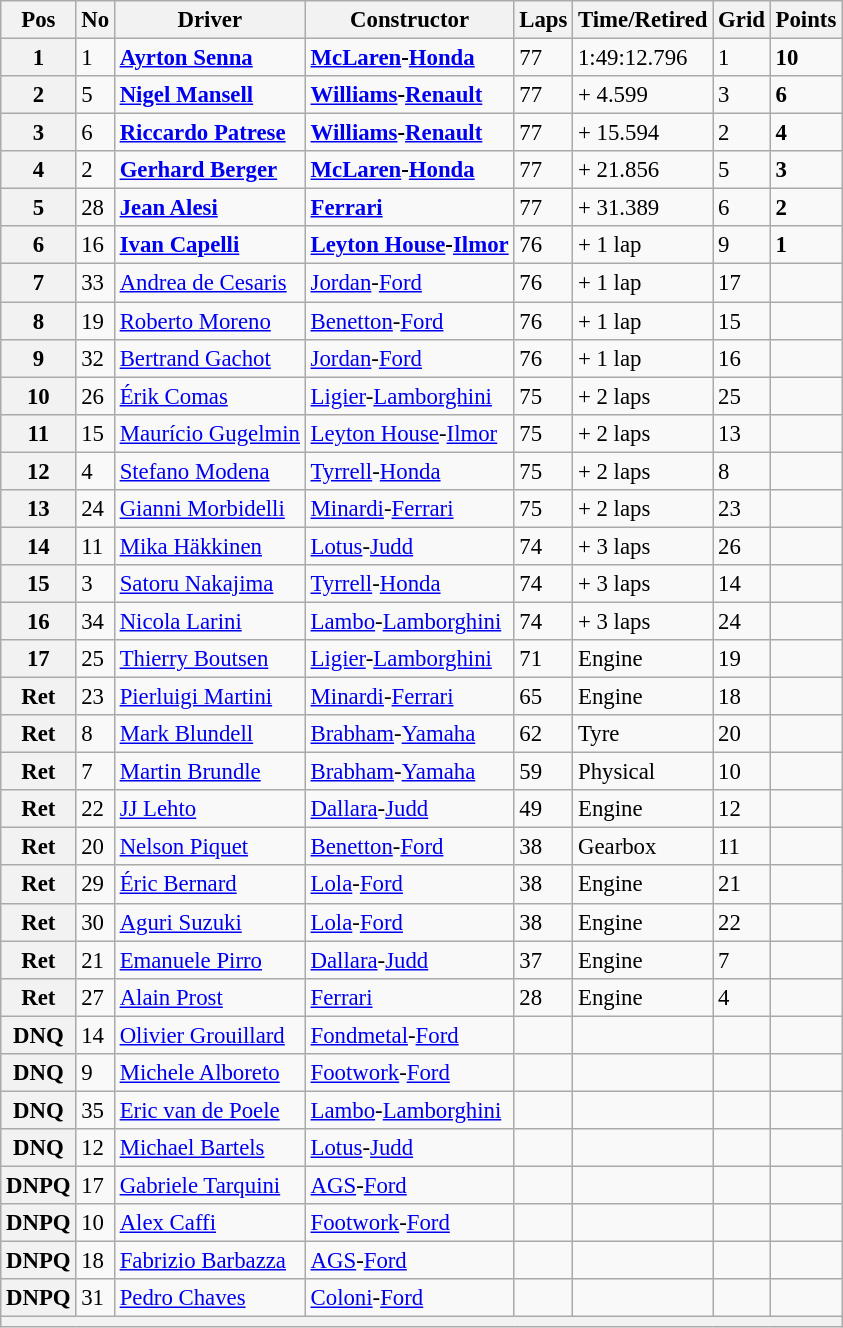<table class="wikitable" style="font-size: 95%;">
<tr>
<th>Pos</th>
<th>No</th>
<th>Driver</th>
<th>Constructor</th>
<th>Laps</th>
<th>Time/Retired</th>
<th>Grid</th>
<th>Points</th>
</tr>
<tr>
<th>1</th>
<td>1</td>
<td> <strong><a href='#'>Ayrton Senna</a></strong></td>
<td><strong><a href='#'>McLaren</a>-<a href='#'>Honda</a></strong></td>
<td>77</td>
<td>1:49:12.796</td>
<td>1</td>
<td><strong>10</strong></td>
</tr>
<tr>
<th>2</th>
<td>5</td>
<td> <strong><a href='#'>Nigel Mansell</a></strong></td>
<td><strong><a href='#'>Williams</a>-<a href='#'>Renault</a></strong></td>
<td>77</td>
<td>+ 4.599</td>
<td>3</td>
<td><strong>6</strong></td>
</tr>
<tr>
<th>3</th>
<td>6</td>
<td> <strong><a href='#'>Riccardo Patrese</a></strong></td>
<td><strong><a href='#'>Williams</a>-<a href='#'>Renault</a></strong></td>
<td>77</td>
<td>+ 15.594</td>
<td>2</td>
<td><strong>4</strong></td>
</tr>
<tr>
<th>4</th>
<td>2</td>
<td> <strong><a href='#'>Gerhard Berger</a></strong></td>
<td><strong><a href='#'>McLaren</a>-<a href='#'>Honda</a></strong></td>
<td>77</td>
<td>+ 21.856</td>
<td>5</td>
<td><strong>3</strong></td>
</tr>
<tr>
<th>5</th>
<td>28</td>
<td> <strong><a href='#'>Jean Alesi</a></strong></td>
<td><strong><a href='#'>Ferrari</a></strong></td>
<td>77</td>
<td>+ 31.389</td>
<td>6</td>
<td><strong>2</strong></td>
</tr>
<tr>
<th>6</th>
<td>16</td>
<td> <strong><a href='#'>Ivan Capelli</a></strong></td>
<td><strong><a href='#'>Leyton House</a>-<a href='#'>Ilmor</a></strong></td>
<td>76</td>
<td>+ 1 lap</td>
<td>9</td>
<td><strong>1</strong></td>
</tr>
<tr>
<th>7</th>
<td>33</td>
<td> <a href='#'>Andrea de Cesaris</a></td>
<td><a href='#'>Jordan</a>-<a href='#'>Ford</a></td>
<td>76</td>
<td>+ 1 lap</td>
<td>17</td>
<td></td>
</tr>
<tr>
<th>8</th>
<td>19</td>
<td> <a href='#'>Roberto Moreno</a></td>
<td><a href='#'>Benetton</a>-<a href='#'>Ford</a></td>
<td>76</td>
<td>+ 1 lap</td>
<td>15</td>
<td></td>
</tr>
<tr>
<th>9</th>
<td>32</td>
<td> <a href='#'>Bertrand Gachot</a></td>
<td><a href='#'>Jordan</a>-<a href='#'>Ford</a></td>
<td>76</td>
<td>+ 1 lap</td>
<td>16</td>
<td></td>
</tr>
<tr>
<th>10</th>
<td>26</td>
<td> <a href='#'>Érik Comas</a></td>
<td><a href='#'>Ligier</a>-<a href='#'>Lamborghini</a></td>
<td>75</td>
<td>+ 2 laps</td>
<td>25</td>
<td></td>
</tr>
<tr>
<th>11</th>
<td>15</td>
<td> <a href='#'>Maurício Gugelmin</a></td>
<td><a href='#'>Leyton House</a>-<a href='#'>Ilmor</a></td>
<td>75</td>
<td>+ 2 laps</td>
<td>13</td>
<td></td>
</tr>
<tr>
<th>12</th>
<td>4</td>
<td> <a href='#'>Stefano Modena</a></td>
<td><a href='#'>Tyrrell</a>-<a href='#'>Honda</a></td>
<td>75</td>
<td>+ 2 laps</td>
<td>8</td>
<td></td>
</tr>
<tr>
<th>13</th>
<td>24</td>
<td> <a href='#'>Gianni Morbidelli</a></td>
<td><a href='#'>Minardi</a>-<a href='#'>Ferrari</a></td>
<td>75</td>
<td>+ 2 laps</td>
<td>23</td>
<td></td>
</tr>
<tr>
<th>14</th>
<td>11</td>
<td> <a href='#'>Mika Häkkinen</a></td>
<td><a href='#'>Lotus</a>-<a href='#'>Judd</a></td>
<td>74</td>
<td>+ 3 laps</td>
<td>26</td>
<td></td>
</tr>
<tr>
<th>15</th>
<td>3</td>
<td> <a href='#'>Satoru Nakajima</a></td>
<td><a href='#'>Tyrrell</a>-<a href='#'>Honda</a></td>
<td>74</td>
<td>+ 3 laps</td>
<td>14</td>
<td></td>
</tr>
<tr>
<th>16</th>
<td>34</td>
<td> <a href='#'>Nicola Larini</a></td>
<td><a href='#'>Lambo</a>-<a href='#'>Lamborghini</a></td>
<td>74</td>
<td>+ 3 laps</td>
<td>24</td>
<td></td>
</tr>
<tr>
<th>17</th>
<td>25</td>
<td> <a href='#'>Thierry Boutsen</a></td>
<td><a href='#'>Ligier</a>-<a href='#'>Lamborghini</a></td>
<td>71</td>
<td>Engine</td>
<td>19</td>
<td></td>
</tr>
<tr>
<th>Ret</th>
<td>23</td>
<td> <a href='#'>Pierluigi Martini</a></td>
<td><a href='#'>Minardi</a>-<a href='#'>Ferrari</a></td>
<td>65</td>
<td>Engine</td>
<td>18</td>
<td></td>
</tr>
<tr>
<th>Ret</th>
<td>8</td>
<td> <a href='#'>Mark Blundell</a></td>
<td><a href='#'>Brabham</a>-<a href='#'>Yamaha</a></td>
<td>62</td>
<td>Tyre</td>
<td>20</td>
<td></td>
</tr>
<tr>
<th>Ret</th>
<td>7</td>
<td> <a href='#'>Martin Brundle</a></td>
<td><a href='#'>Brabham</a>-<a href='#'>Yamaha</a></td>
<td>59</td>
<td>Physical</td>
<td>10</td>
<td></td>
</tr>
<tr>
<th>Ret</th>
<td>22</td>
<td> <a href='#'>JJ Lehto</a></td>
<td><a href='#'>Dallara</a>-<a href='#'>Judd</a></td>
<td>49</td>
<td>Engine</td>
<td>12</td>
<td></td>
</tr>
<tr>
<th>Ret</th>
<td>20</td>
<td> <a href='#'>Nelson Piquet</a></td>
<td><a href='#'>Benetton</a>-<a href='#'>Ford</a></td>
<td>38</td>
<td>Gearbox</td>
<td>11</td>
<td></td>
</tr>
<tr>
<th>Ret</th>
<td>29</td>
<td> <a href='#'>Éric Bernard</a></td>
<td><a href='#'>Lola</a>-<a href='#'>Ford</a></td>
<td>38</td>
<td>Engine</td>
<td>21</td>
<td></td>
</tr>
<tr>
<th>Ret</th>
<td>30</td>
<td> <a href='#'>Aguri Suzuki</a></td>
<td><a href='#'>Lola</a>-<a href='#'>Ford</a></td>
<td>38</td>
<td>Engine</td>
<td>22</td>
<td></td>
</tr>
<tr>
<th>Ret</th>
<td>21</td>
<td> <a href='#'>Emanuele Pirro</a></td>
<td><a href='#'>Dallara</a>-<a href='#'>Judd</a></td>
<td>37</td>
<td>Engine</td>
<td>7</td>
<td></td>
</tr>
<tr>
<th>Ret</th>
<td>27</td>
<td> <a href='#'>Alain Prost</a></td>
<td><a href='#'>Ferrari</a></td>
<td>28</td>
<td>Engine</td>
<td>4</td>
<td></td>
</tr>
<tr>
<th>DNQ</th>
<td>14</td>
<td> <a href='#'>Olivier Grouillard</a></td>
<td><a href='#'>Fondmetal</a>-<a href='#'>Ford</a></td>
<td></td>
<td></td>
<td></td>
<td></td>
</tr>
<tr>
<th>DNQ</th>
<td>9</td>
<td> <a href='#'>Michele Alboreto</a></td>
<td><a href='#'>Footwork</a>-<a href='#'>Ford</a></td>
<td></td>
<td></td>
<td></td>
<td></td>
</tr>
<tr>
<th>DNQ</th>
<td>35</td>
<td> <a href='#'>Eric van de Poele</a></td>
<td><a href='#'>Lambo</a>-<a href='#'>Lamborghini</a></td>
<td></td>
<td></td>
<td></td>
<td></td>
</tr>
<tr>
<th>DNQ</th>
<td>12</td>
<td> <a href='#'>Michael Bartels</a></td>
<td><a href='#'>Lotus</a>-<a href='#'>Judd</a></td>
<td></td>
<td></td>
<td></td>
<td></td>
</tr>
<tr>
<th>DNPQ</th>
<td>17</td>
<td> <a href='#'>Gabriele Tarquini</a></td>
<td><a href='#'>AGS</a>-<a href='#'>Ford</a></td>
<td></td>
<td></td>
<td></td>
<td></td>
</tr>
<tr>
<th>DNPQ</th>
<td>10</td>
<td> <a href='#'>Alex Caffi</a></td>
<td><a href='#'>Footwork</a>-<a href='#'>Ford</a></td>
<td></td>
<td></td>
<td></td>
<td></td>
</tr>
<tr>
<th>DNPQ</th>
<td>18</td>
<td> <a href='#'>Fabrizio Barbazza</a></td>
<td><a href='#'>AGS</a>-<a href='#'>Ford</a></td>
<td></td>
<td></td>
<td></td>
<td></td>
</tr>
<tr>
<th>DNPQ</th>
<td>31</td>
<td> <a href='#'>Pedro Chaves</a></td>
<td><a href='#'>Coloni</a>-<a href='#'>Ford</a></td>
<td></td>
<td></td>
<td></td>
<td></td>
</tr>
<tr>
<th colspan="8"></th>
</tr>
</table>
